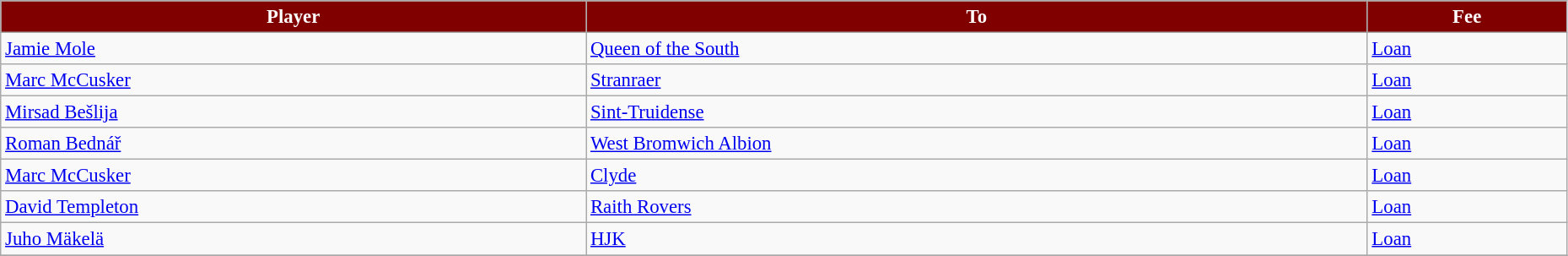<table class="wikitable" style="text-align:left; font-size:95%;width:98%;">
<tr>
<th style="background:maroon; color:white;">Player</th>
<th style="background:maroon; color:white;">To</th>
<th style="background:maroon; color:white;">Fee</th>
</tr>
<tr>
<td> <a href='#'>Jamie Mole</a></td>
<td> <a href='#'>Queen of the South</a></td>
<td><a href='#'>Loan</a></td>
</tr>
<tr>
<td> <a href='#'>Marc McCusker</a></td>
<td> <a href='#'>Stranraer</a></td>
<td><a href='#'>Loan</a></td>
</tr>
<tr>
<td> <a href='#'>Mirsad Bešlija</a></td>
<td> <a href='#'>Sint-Truidense</a></td>
<td><a href='#'>Loan</a></td>
</tr>
<tr>
<td> <a href='#'>Roman Bednář</a></td>
<td> <a href='#'>West Bromwich Albion</a></td>
<td><a href='#'>Loan</a></td>
</tr>
<tr>
<td> <a href='#'>Marc McCusker</a></td>
<td> <a href='#'>Clyde</a></td>
<td><a href='#'>Loan</a></td>
</tr>
<tr>
<td> <a href='#'>David Templeton</a></td>
<td> <a href='#'>Raith Rovers</a></td>
<td><a href='#'>Loan</a></td>
</tr>
<tr>
<td> <a href='#'>Juho Mäkelä</a></td>
<td> <a href='#'>HJK</a></td>
<td><a href='#'>Loan</a></td>
</tr>
<tr>
</tr>
</table>
